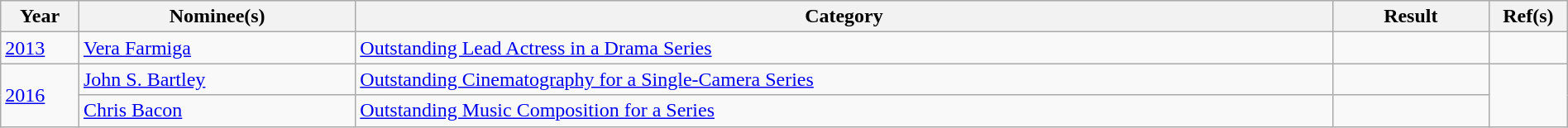<table class="wikitable" width=100%>
<tr>
<th width=5%>Year</th>
<th>Nominee(s)</th>
<th>Category</th>
<th width=10%>Result</th>
<th width=5%>Ref(s)</th>
</tr>
<tr>
<td><a href='#'>2013</a></td>
<td><a href='#'>Vera Farmiga</a></td>
<td><a href='#'>Outstanding Lead Actress in a Drama Series</a></td>
<td></td>
<td></td>
</tr>
<tr>
<td rowspan=2><a href='#'>2016</a></td>
<td><a href='#'>John S. Bartley</a></td>
<td><a href='#'>Outstanding Cinematography for a Single-Camera Series</a></td>
<td></td>
<td rowspan=2></td>
</tr>
<tr>
<td><a href='#'>Chris Bacon</a></td>
<td><a href='#'>Outstanding Music Composition for a Series</a></td>
<td></td>
</tr>
</table>
